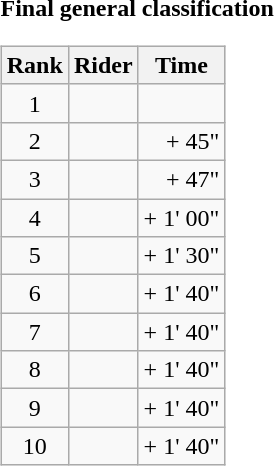<table>
<tr>
<td><strong>Final general classification</strong><br><table class="wikitable">
<tr>
<th scope="col">Rank</th>
<th scope="col">Rider</th>
<th scope="col">Time</th>
</tr>
<tr>
<td style="text-align:center;">1</td>
<td></td>
<td style="text-align:right;"></td>
</tr>
<tr>
<td style="text-align:center;">2</td>
<td></td>
<td style="text-align:right;">+ 45"</td>
</tr>
<tr>
<td style="text-align:center;">3</td>
<td></td>
<td style="text-align:right;">+ 47"</td>
</tr>
<tr>
<td style="text-align:center;">4</td>
<td></td>
<td style="text-align:right;">+ 1' 00"</td>
</tr>
<tr>
<td style="text-align:center;">5</td>
<td></td>
<td style="text-align:right;">+ 1' 30"</td>
</tr>
<tr>
<td style="text-align:center;">6</td>
<td></td>
<td style="text-align:right;">+ 1' 40"</td>
</tr>
<tr>
<td style="text-align:center;">7</td>
<td></td>
<td style="text-align:right;">+ 1' 40"</td>
</tr>
<tr>
<td style="text-align:center;">8</td>
<td></td>
<td style="text-align:right;">+ 1' 40"</td>
</tr>
<tr>
<td style="text-align:center;">9</td>
<td></td>
<td style="text-align:right;">+ 1' 40"</td>
</tr>
<tr>
<td style="text-align:center;">10</td>
<td></td>
<td style="text-align:right;">+ 1' 40"</td>
</tr>
</table>
</td>
</tr>
</table>
